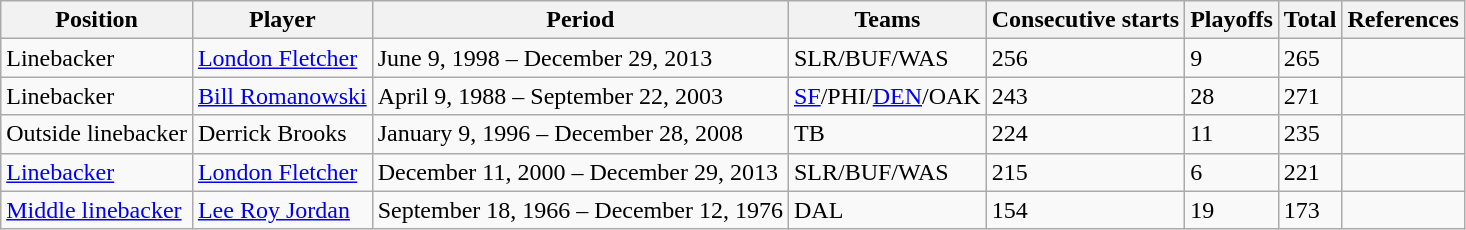<table class="wikitable">
<tr>
<th>Position</th>
<th>Player</th>
<th>Period</th>
<th>Teams</th>
<th>Consecutive starts</th>
<th>Playoffs</th>
<th>Total</th>
<th>References</th>
</tr>
<tr>
<td>Linebacker</td>
<td><a href='#'>London Fletcher</a></td>
<td>June 9, 1998 – December 29, 2013</td>
<td>SLR/BUF/WAS</td>
<td>256</td>
<td>9</td>
<td>265</td>
<td></td>
</tr>
<tr>
<td>Linebacker</td>
<td><a href='#'>Bill Romanowski</a></td>
<td>April 9, 1988 – September 22, 2003</td>
<td><a href='#'>SF</a>/PHI/<a href='#'>DEN</a>/OAK</td>
<td>243</td>
<td>28</td>
<td>271</td>
<td></td>
</tr>
<tr>
<td>Outside linebacker</td>
<td>Derrick Brooks</td>
<td>January 9, 1996 – December 28, 2008</td>
<td>TB</td>
<td>224</td>
<td>11</td>
<td>235</td>
<td></td>
</tr>
<tr>
<td><a href='#'>Linebacker</a></td>
<td><a href='#'>London Fletcher</a></td>
<td>December 11, 2000 – December 29, 2013</td>
<td>SLR/BUF/WAS</td>
<td>215</td>
<td>6</td>
<td>221</td>
<td></td>
</tr>
<tr>
<td><a href='#'>Middle linebacker</a></td>
<td><a href='#'>Lee Roy Jordan</a></td>
<td>September 18, 1966 – December 12, 1976</td>
<td>DAL</td>
<td>154</td>
<td>19</td>
<td>173</td>
<td></td>
</tr>
</table>
